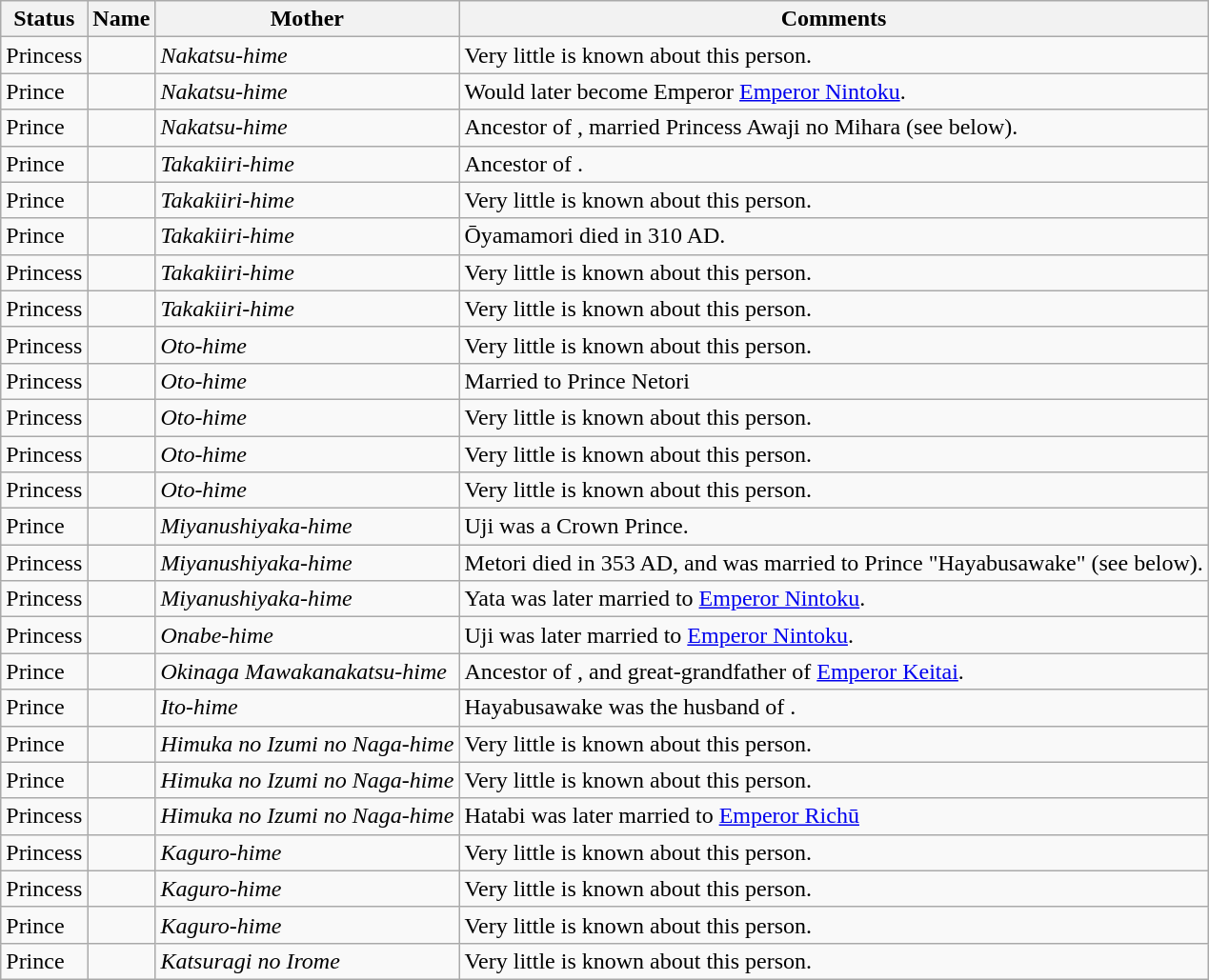<table class="wikitable sortable">
<tr>
<th>Status</th>
<th>Name</th>
<th>Mother</th>
<th class="unsortable">Comments</th>
</tr>
<tr>
<td>Princess</td>
<td></td>
<td><em>Nakatsu-hime</em></td>
<td>Very little is known about this person.</td>
</tr>
<tr>
<td>Prince</td>
<td></td>
<td><em>Nakatsu-hime</em></td>
<td>Would later become Emperor <a href='#'>Emperor Nintoku</a>.</td>
</tr>
<tr>
<td>Prince</td>
<td></td>
<td><em>Nakatsu-hime</em></td>
<td>Ancestor of , married Princess Awaji no Mihara (see below).</td>
</tr>
<tr>
<td>Prince</td>
<td></td>
<td><em>Takakiiri-hime</em></td>
<td>Ancestor of .</td>
</tr>
<tr>
<td>Prince</td>
<td></td>
<td><em>Takakiiri-hime</em></td>
<td>Very little is known about this person.</td>
</tr>
<tr>
<td>Prince</td>
<td></td>
<td><em>Takakiiri-hime</em></td>
<td>Ōyamamori died in 310 AD.</td>
</tr>
<tr>
<td>Princess</td>
<td></td>
<td><em>Takakiiri-hime</em></td>
<td>Very little is known about this person.</td>
</tr>
<tr>
<td>Princess</td>
<td></td>
<td><em>Takakiiri-hime</em></td>
<td>Very little is known about this person.</td>
</tr>
<tr>
<td>Princess</td>
<td></td>
<td><em>Oto-hime</em></td>
<td>Very little is known about this person.</td>
</tr>
<tr>
<td>Princess</td>
<td></td>
<td><em>Oto-hime</em></td>
<td>Married to Prince Netori</td>
</tr>
<tr>
<td>Princess</td>
<td></td>
<td><em>Oto-hime</em></td>
<td>Very little is known about this person.</td>
</tr>
<tr>
<td>Princess</td>
<td></td>
<td><em>Oto-hime</em></td>
<td>Very little is known about this person.</td>
</tr>
<tr>
<td>Princess</td>
<td></td>
<td><em>Oto-hime</em></td>
<td>Very little is known about this person.</td>
</tr>
<tr>
<td>Prince</td>
<td></td>
<td><em>Miyanushiyaka-hime</em></td>
<td>Uji was a Crown Prince.</td>
</tr>
<tr>
<td>Princess</td>
<td></td>
<td><em>Miyanushiyaka-hime</em></td>
<td>Metori died in 353 AD, and was married to Prince "Hayabusawake" (see below).</td>
</tr>
<tr>
<td>Princess</td>
<td></td>
<td><em>Miyanushiyaka-hime</em></td>
<td>Yata was later married to <a href='#'>Emperor Nintoku</a>.</td>
</tr>
<tr>
<td>Princess</td>
<td></td>
<td><em>Onabe-hime</em></td>
<td>Uji was later married to <a href='#'>Emperor Nintoku</a>.</td>
</tr>
<tr>
<td>Prince</td>
<td></td>
<td><em>Okinaga Mawakanakatsu-hime</em></td>
<td>Ancestor of , and great-grandfather of <a href='#'>Emperor Keitai</a>.</td>
</tr>
<tr>
<td>Prince</td>
<td></td>
<td><em>Ito-hime</em></td>
<td>Hayabusawake was the husband of .</td>
</tr>
<tr>
<td>Prince</td>
<td></td>
<td><em>Himuka no Izumi no Naga-hime</em></td>
<td>Very little is known about this person.</td>
</tr>
<tr>
<td>Prince</td>
<td></td>
<td><em>Himuka no Izumi no Naga-hime</em></td>
<td>Very little is known about this person.</td>
</tr>
<tr>
<td>Princess</td>
<td></td>
<td><em>Himuka no Izumi no Naga-hime</em></td>
<td>Hatabi was later married to <a href='#'>Emperor Richū</a></td>
</tr>
<tr>
<td>Princess</td>
<td></td>
<td><em>Kaguro-hime</em></td>
<td>Very little is known about this person.</td>
</tr>
<tr>
<td>Princess</td>
<td></td>
<td><em>Kaguro-hime</em></td>
<td>Very little is known about this person.</td>
</tr>
<tr>
<td>Prince</td>
<td></td>
<td><em>Kaguro-hime</em></td>
<td>Very little is known about this person.</td>
</tr>
<tr>
<td>Prince</td>
<td></td>
<td><em>Katsuragi no Irome</em></td>
<td>Very little is known about this person.</td>
</tr>
</table>
